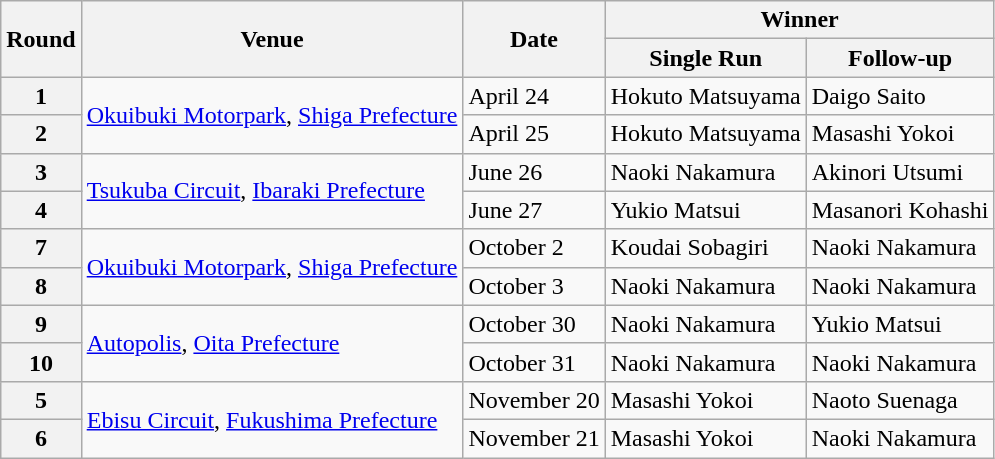<table class="wikitable">
<tr>
<th rowspan="2">Round</th>
<th rowspan="2">Venue</th>
<th rowspan="2">Date</th>
<th colspan="2">Winner</th>
</tr>
<tr>
<th>Single Run</th>
<th>Follow-up</th>
</tr>
<tr>
<th>1</th>
<td rowspan="2"><a href='#'>Okuibuki Motorpark</a>, <a href='#'>Shiga Prefecture</a></td>
<td>April 24</td>
<td>Hokuto Matsuyama</td>
<td>Daigo Saito </td>
</tr>
<tr>
<th>2</th>
<td>April 25</td>
<td>Hokuto Matsuyama</td>
<td>Masashi Yokoi </td>
</tr>
<tr>
<th>3</th>
<td rowspan="2"><a href='#'>Tsukuba Circuit</a>, <a href='#'>Ibaraki Prefecture</a></td>
<td>June 26</td>
<td>Naoki Nakamura</td>
<td>Akinori Utsumi </td>
</tr>
<tr>
<th>4</th>
<td>June 27</td>
<td>Yukio Matsui</td>
<td>Masanori Kohashi </td>
</tr>
<tr>
<th>7</th>
<td rowspan="2"><a href='#'>Okuibuki Motorpark</a>, <a href='#'>Shiga Prefecture</a></td>
<td>October 2</td>
<td>Koudai Sobagiri</td>
<td>Naoki Nakamura </td>
</tr>
<tr>
<th>8</th>
<td>October 3</td>
<td>Naoki Nakamura</td>
<td>Naoki Nakamura </td>
</tr>
<tr>
<th>9</th>
<td rowspan="2"><a href='#'>Autopolis</a>, <a href='#'>Oita Prefecture</a></td>
<td>October 30</td>
<td>Naoki Nakamura</td>
<td>Yukio Matsui </td>
</tr>
<tr>
<th>10</th>
<td>October 31</td>
<td>Naoki Nakamura</td>
<td>Naoki Nakamura </td>
</tr>
<tr>
<th>5</th>
<td rowspan="2"><a href='#'>Ebisu Circuit</a>, <a href='#'>Fukushima Prefecture</a></td>
<td>November 20</td>
<td>Masashi Yokoi</td>
<td>Naoto Suenaga </td>
</tr>
<tr>
<th>6</th>
<td>November 21</td>
<td>Masashi Yokoi</td>
<td>Naoki Nakamura </td>
</tr>
</table>
